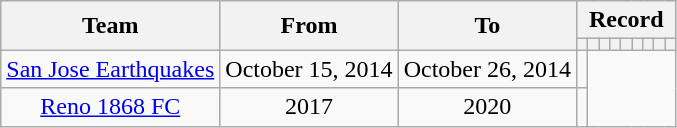<table class="wikitable" style="text-align: center">
<tr>
<th rowspan=2>Team</th>
<th rowspan=2>From</th>
<th rowspan=2>To</th>
<th colspan=9>Record</th>
</tr>
<tr>
<th></th>
<th></th>
<th></th>
<th></th>
<th></th>
<th></th>
<th></th>
<th></th>
<th></th>
</tr>
<tr>
<td><a href='#'>San Jose Earthquakes</a></td>
<td>October 15, 2014</td>
<td>October 26, 2014<br></td>
<td></td>
</tr>
<tr>
<td><a href='#'>Reno 1868 FC</a></td>
<td>2017</td>
<td>2020<br></td>
<td></td>
</tr>
</table>
